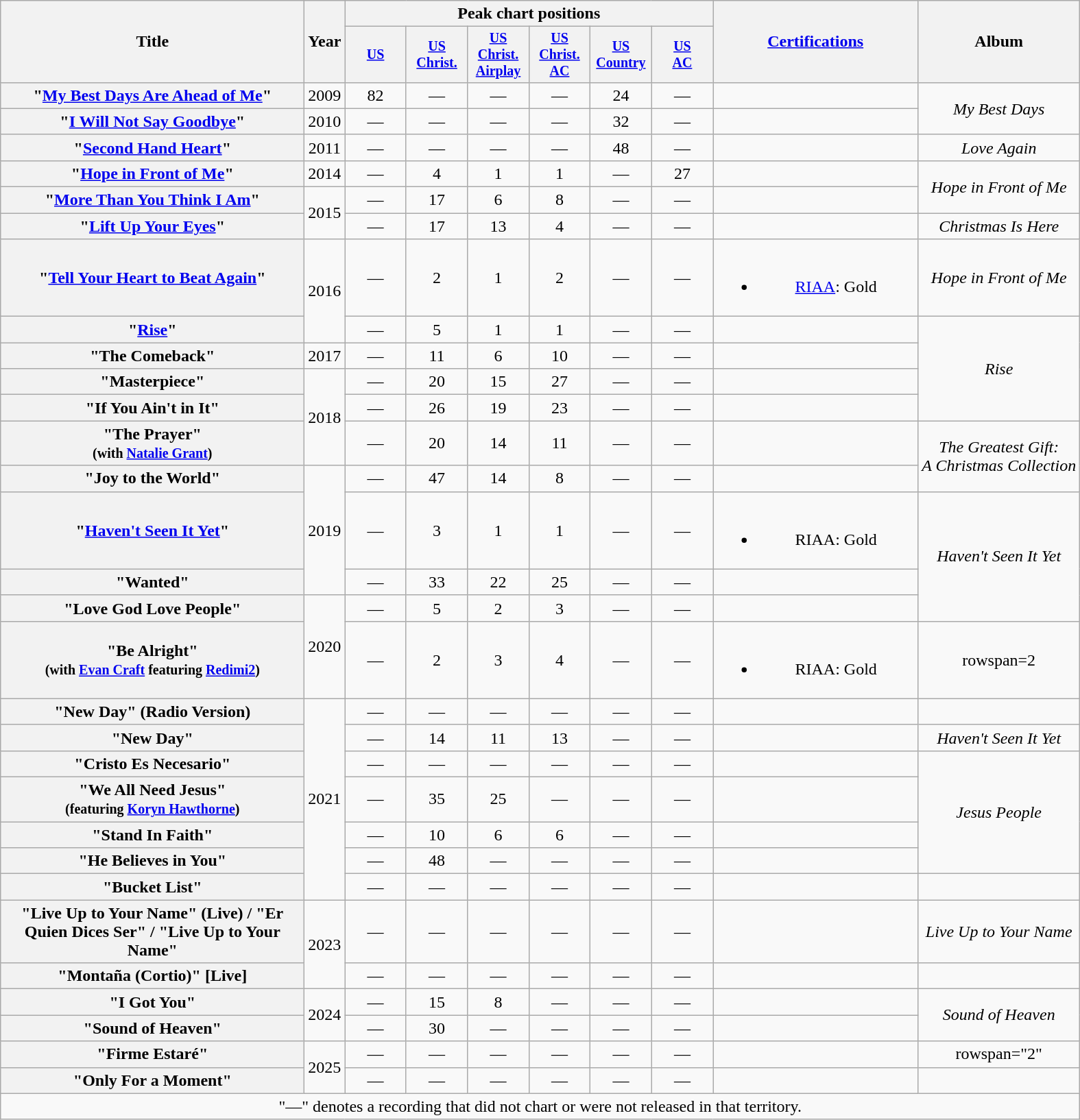<table class="wikitable plainrowheaders" style="text-align:center;">
<tr>
<th rowspan="2" style="width:18em;">Title</th>
<th rowspan="2" style="width:1em;">Year</th>
<th colspan="6">Peak chart positions</th>
<th scope="col" rowspan="2" style="width:12em;"><a href='#'>Certifications</a></th>
<th rowspan="2">Album</th>
</tr>
<tr style="font-size:smaller;">
<th style="width:4em;"><a href='#'>US</a><br></th>
<th style="width:4em;"><a href='#'>US Christ.</a><br></th>
<th style="width:4em;"><a href='#'>US<br>Christ.<br>Airplay</a><br></th>
<th style="width:4em;"><a href='#'>US Christ. AC</a><br></th>
<th style="width:4em;"><a href='#'>US Country</a><br></th>
<th style="width:4em;"><a href='#'>US<br>AC</a><br></th>
</tr>
<tr>
<th scope="row">"<a href='#'>My Best Days Are Ahead of Me</a>"</th>
<td>2009</td>
<td>82</td>
<td>—</td>
<td>—</td>
<td>—</td>
<td>24</td>
<td>—</td>
<td></td>
<td rowspan="2"><em>My Best Days</em></td>
</tr>
<tr>
<th scope="row">"<a href='#'>I Will Not Say Goodbye</a>"</th>
<td>2010</td>
<td>—</td>
<td>—</td>
<td>—</td>
<td>—</td>
<td>32</td>
<td>—</td>
<td></td>
</tr>
<tr>
<th scope="row">"<a href='#'>Second Hand Heart</a>"</th>
<td>2011</td>
<td>—</td>
<td>—</td>
<td>—</td>
<td>—</td>
<td>48</td>
<td>—</td>
<td></td>
<td><em>Love Again</em></td>
</tr>
<tr>
<th scope="row">"<a href='#'>Hope in Front of Me</a>"</th>
<td>2014</td>
<td>—</td>
<td>4</td>
<td>1</td>
<td>1</td>
<td>—</td>
<td>27</td>
<td></td>
<td rowspan="2"><em>Hope in Front of Me</em></td>
</tr>
<tr>
<th scope="row">"<a href='#'>More Than You Think I Am</a>"</th>
<td rowspan="2">2015</td>
<td>—</td>
<td>17</td>
<td>6</td>
<td>8</td>
<td>—</td>
<td>—</td>
<td></td>
</tr>
<tr>
<th scope="row">"<a href='#'>Lift Up Your Eyes</a>"</th>
<td>—</td>
<td>17</td>
<td>13</td>
<td>4</td>
<td>—</td>
<td>—</td>
<td></td>
<td><em>Christmas Is Here</em></td>
</tr>
<tr>
<th scope="row">"<a href='#'>Tell Your Heart to Beat Again</a>"</th>
<td rowspan="2">2016</td>
<td>—</td>
<td>2</td>
<td>1</td>
<td>2</td>
<td>—</td>
<td>—</td>
<td><br><ul><li><a href='#'>RIAA</a>: Gold</li></ul></td>
<td><em>Hope in Front of Me</em></td>
</tr>
<tr>
<th scope="row">"<a href='#'>Rise</a>"</th>
<td>—</td>
<td>5</td>
<td>1</td>
<td>1</td>
<td>—</td>
<td>—</td>
<td></td>
<td rowspan="4"><em>Rise</em></td>
</tr>
<tr>
<th scope="row">"The Comeback"</th>
<td>2017</td>
<td>—</td>
<td>11</td>
<td>6</td>
<td>10</td>
<td>—</td>
<td>—</td>
<td></td>
</tr>
<tr>
<th scope="row">"Masterpiece"</th>
<td rowspan="3">2018</td>
<td>—</td>
<td>20</td>
<td>15</td>
<td>27</td>
<td>—</td>
<td>—</td>
<td></td>
</tr>
<tr>
<th scope="row">"If You Ain't in It"</th>
<td>—</td>
<td>26</td>
<td>19</td>
<td>23</td>
<td>—</td>
<td>—</td>
<td></td>
</tr>
<tr>
<th scope="row">"The Prayer" <br><small>(with <a href='#'>Natalie Grant</a>)</small></th>
<td>—</td>
<td>20</td>
<td>14</td>
<td>11</td>
<td>—</td>
<td>—</td>
<td></td>
<td rowspan="2"><em>The Greatest Gift:<br>A Christmas Collection</em></td>
</tr>
<tr>
<th scope="row">"Joy to the World"</th>
<td rowspan="3">2019</td>
<td>—</td>
<td>47</td>
<td>14</td>
<td>8</td>
<td>—</td>
<td>—</td>
<td></td>
</tr>
<tr>
<th scope="row">"<a href='#'>Haven't Seen It Yet</a>"</th>
<td>—</td>
<td>3</td>
<td>1</td>
<td>1</td>
<td>—</td>
<td>—</td>
<td><br><ul><li>RIAA: Gold</li></ul></td>
<td rowspan="3"><em>Haven't Seen It Yet</em></td>
</tr>
<tr>
<th scope="row">"Wanted"</th>
<td>—</td>
<td>33</td>
<td>22</td>
<td>25</td>
<td>—</td>
<td>—</td>
<td></td>
</tr>
<tr>
<th scope="row">"Love God Love People"</th>
<td rowspan="2">2020</td>
<td>—</td>
<td>5</td>
<td>2</td>
<td>3</td>
<td>—</td>
<td>—</td>
<td></td>
</tr>
<tr>
<th scope="row">"Be Alright" <br><small>(with <a href='#'>Evan Craft</a> featuring <a href='#'>Redimi2</a>)</small></th>
<td>—</td>
<td>2</td>
<td>3</td>
<td>4</td>
<td>—</td>
<td>—</td>
<td><br><ul><li>RIAA: Gold</li></ul></td>
<td>rowspan=2 </td>
</tr>
<tr>
<th scope="row">"New Day" (Radio Version)</th>
<td rowspan="7">2021</td>
<td>—</td>
<td>—</td>
<td>—</td>
<td>—</td>
<td>—</td>
<td>—</td>
<td></td>
</tr>
<tr>
<th scope="row">"New Day"</th>
<td>—</td>
<td>14</td>
<td>11</td>
<td>13</td>
<td>—</td>
<td>—</td>
<td></td>
<td><em>Haven't Seen It Yet</em></td>
</tr>
<tr>
<th scope="row">"Cristo Es Necesario"<br> </th>
<td>—</td>
<td>—</td>
<td>—</td>
<td>—</td>
<td>—</td>
<td>—</td>
<td></td>
<td rowspan="4"><em>Jesus People</em></td>
</tr>
<tr>
<th scope="row">"We All Need Jesus" <br><small>(featuring <a href='#'>Koryn Hawthorne</a>)</small></th>
<td>—</td>
<td>35</td>
<td>25</td>
<td>—</td>
<td>—</td>
<td>—</td>
<td></td>
</tr>
<tr>
<th scope="row">"Stand In Faith"</th>
<td>—</td>
<td>10</td>
<td>6</td>
<td>6</td>
<td>—</td>
<td>—</td>
<td></td>
</tr>
<tr>
<th scope="row">"He Believes in You"</th>
<td>—</td>
<td>48</td>
<td>—</td>
<td>—</td>
<td>—</td>
<td>—</td>
<td></td>
</tr>
<tr>
<th scope="row">"Bucket List"<br> </th>
<td>—</td>
<td>—</td>
<td>—</td>
<td>—</td>
<td>—</td>
<td>—</td>
<td></td>
<td></td>
</tr>
<tr>
<th scope="row">"Live Up to Your Name" (Live) /  "Er Quien Dices Ser" / "Live Up to Your Name"</th>
<td rowspan="2">2023</td>
<td>—</td>
<td>—</td>
<td>—</td>
<td>—</td>
<td>—</td>
<td>—</td>
<td></td>
<td><em>Live Up to Your Name</em></td>
</tr>
<tr>
<th scope="row">"Montaña (Cortio)" [Live]</th>
<td>—</td>
<td>—</td>
<td>—</td>
<td>—</td>
<td>—</td>
<td>—</td>
<td></td>
<td></td>
</tr>
<tr>
<th scope="row">"I Got You"</th>
<td rowspan="2">2024</td>
<td>—</td>
<td>15</td>
<td>8</td>
<td>—</td>
<td>—</td>
<td>—</td>
<td></td>
<td rowspan="2"><em>Sound of Heaven</em></td>
</tr>
<tr>
<th scope="row">"Sound of Heaven"</th>
<td>—</td>
<td>30</td>
<td>—</td>
<td>—</td>
<td>—</td>
<td>—</td>
<td></td>
</tr>
<tr>
<th scope="row">"Firme Estaré"</th>
<td rowspan="2">2025</td>
<td>—</td>
<td>—</td>
<td>—</td>
<td>—</td>
<td>—</td>
<td>—</td>
<td></td>
<td>rowspan="2" </td>
</tr>
<tr>
<th scope="row">"Only For a Moment"</th>
<td>—</td>
<td>—</td>
<td>—</td>
<td>—</td>
<td>—</td>
<td>—</td>
<td></td>
</tr>
<tr>
<td colspan="11">"—" denotes a recording that did not chart or were not released in that territory.</td>
</tr>
</table>
